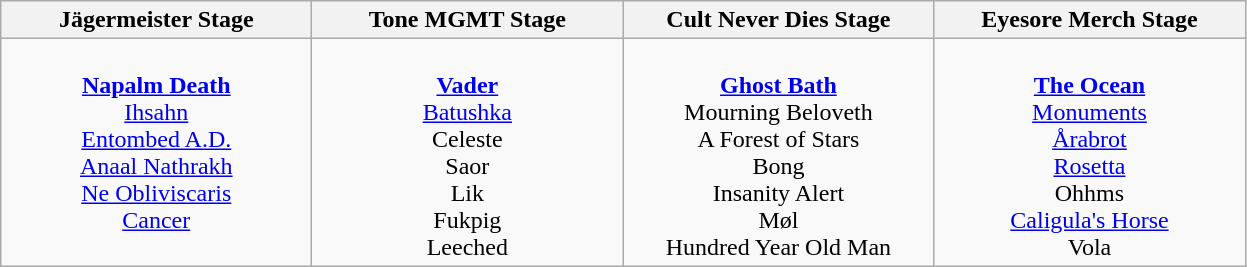<table class="wikitable">
<tr>
<th>Jägermeister Stage</th>
<th>Tone MGMT Stage</th>
<th>Cult Never Dies Stage</th>
<th>Eyesore Merch Stage</th>
</tr>
<tr>
<td valign="top" align="center" width=200><br><strong><a href='#'>Napalm Death</a></strong><br>
<a href='#'>Ihsahn</a><br>
<a href='#'>Entombed A.D.</a><br>
<a href='#'>Anaal Nathrakh</a><br>
<a href='#'>Ne Obliviscaris</a><br>
<a href='#'>Cancer</a><br></td>
<td valign="top" align="center" width=200><br><strong><a href='#'>Vader</a></strong><br>
<a href='#'>Batushka</a><br>
Celeste<br>
Saor<br>
Lik<br>
Fukpig<br>
Leeched</td>
<td valign="top" align="center" width=200><br><strong><a href='#'>Ghost Bath</a></strong><br>
Mourning Beloveth<br>
A Forest of Stars<br>
Bong<br>
Insanity Alert<br>
Møl<br>
Hundred Year Old Man<br></td>
<td valign="top" align="center" width=200><br><strong><a href='#'>The Ocean</a></strong><br>
<a href='#'>Monuments</a><br>
<a href='#'>Årabrot</a><br>
<a href='#'>Rosetta</a><br>
Ohhms<br>
<a href='#'>Caligula's Horse</a><br>
Vola<br></td>
</tr>
</table>
